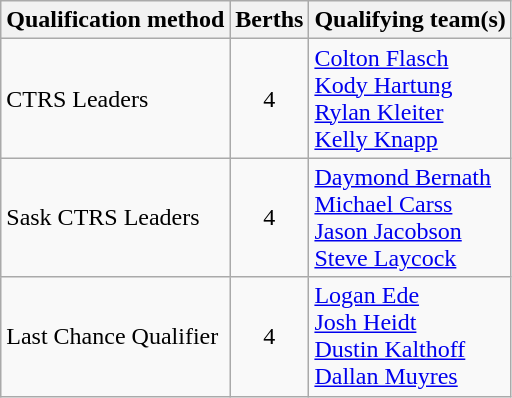<table class="wikitable">
<tr>
<th scope="col">Qualification method</th>
<th scope="col">Berths</th>
<th scope="col">Qualifying team(s)</th>
</tr>
<tr>
<td>CTRS Leaders</td>
<td style="text-align:center;">4</td>
<td><a href='#'>Colton Flasch</a> <br> <a href='#'>Kody Hartung</a> <br> <a href='#'>Rylan Kleiter</a> <br> <a href='#'>Kelly Knapp</a></td>
</tr>
<tr>
<td>Sask CTRS Leaders</td>
<td style="text-align:center;">4</td>
<td><a href='#'>Daymond Bernath</a> <br> <a href='#'>Michael Carss</a> <br> <a href='#'>Jason Jacobson</a> <br> <a href='#'>Steve Laycock</a></td>
</tr>
<tr>
<td>Last Chance Qualifier</td>
<td style="text-align:center;">4</td>
<td><a href='#'>Logan Ede</a> <br> <a href='#'>Josh Heidt</a> <br> <a href='#'>Dustin Kalthoff</a> <br> <a href='#'>Dallan Muyres</a></td>
</tr>
</table>
